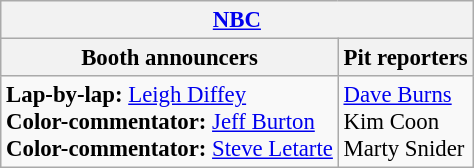<table class="wikitable" style="font-size: 95%">
<tr>
<th colspan="2"><a href='#'>NBC</a></th>
</tr>
<tr>
<th>Booth announcers</th>
<th>Pit reporters</th>
</tr>
<tr>
<td><strong>Lap-by-lap:</strong> <a href='#'>Leigh Diffey</a><br><strong>Color-commentator:</strong> <a href='#'>Jeff Burton</a><br><strong>Color-commentator:</strong> <a href='#'>Steve Letarte</a></td>
<td><a href='#'>Dave Burns</a><br>Kim Coon<br>Marty Snider</td>
</tr>
</table>
